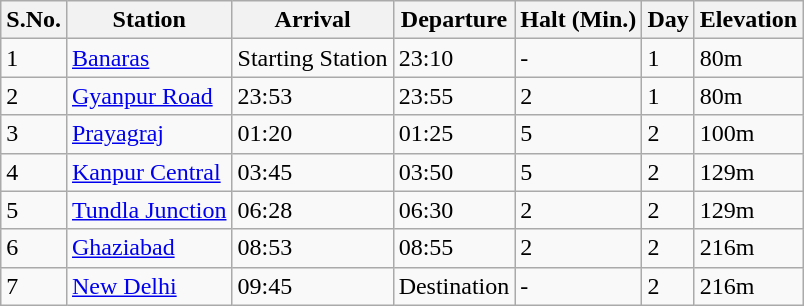<table class="wikitable">
<tr>
<th>S.No.</th>
<th>Station</th>
<th>Arrival</th>
<th>Departure</th>
<th>Halt (Min.)</th>
<th>Day</th>
<th>Elevation</th>
</tr>
<tr>
<td>1</td>
<td><a href='#'>Banaras</a></td>
<td>Starting Station</td>
<td>23:10</td>
<td>-</td>
<td>1</td>
<td>80m</td>
</tr>
<tr>
<td>2</td>
<td><a href='#'>Gyanpur Road</a></td>
<td>23:53</td>
<td>23:55</td>
<td>2</td>
<td>1</td>
<td>80m</td>
</tr>
<tr>
<td>3</td>
<td><a href='#'>Prayagraj</a></td>
<td>01:20</td>
<td>01:25</td>
<td>5</td>
<td>2</td>
<td>100m</td>
</tr>
<tr>
<td>4</td>
<td><a href='#'>Kanpur Central</a></td>
<td>03:45</td>
<td>03:50</td>
<td>5</td>
<td>2</td>
<td>129m</td>
</tr>
<tr>
<td>5</td>
<td><a href='#'>Tundla Junction</a></td>
<td>06:28</td>
<td>06:30</td>
<td>2</td>
<td>2</td>
<td>129m</td>
</tr>
<tr>
<td>6</td>
<td><a href='#'>Ghaziabad</a></td>
<td>08:53</td>
<td>08:55</td>
<td>2</td>
<td>2</td>
<td>216m</td>
</tr>
<tr>
<td>7</td>
<td><a href='#'>New Delhi</a></td>
<td>09:45</td>
<td>Destination</td>
<td>-</td>
<td>2</td>
<td>216m</td>
</tr>
</table>
